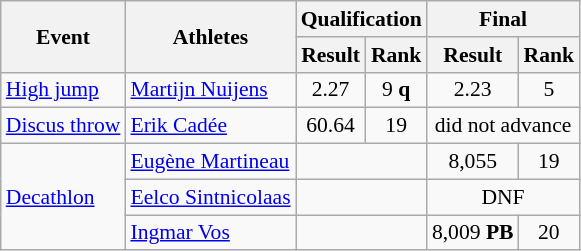<table class="wikitable" border="1" style="font-size:90%">
<tr>
<th rowspan="2">Event</th>
<th rowspan="2">Athletes</th>
<th colspan="2">Qualification</th>
<th colspan="2">Final</th>
</tr>
<tr>
<th>Result</th>
<th>Rank</th>
<th>Result</th>
<th>Rank</th>
</tr>
<tr>
<td><a href='#'>High jump</a></td>
<td><a href='#'>Martijn Nuijens</a></td>
<td align=center>2.27</td>
<td align=center>9 <strong>q</strong></td>
<td align=center>2.23</td>
<td align=center>5</td>
</tr>
<tr>
<td><a href='#'>Discus throw</a></td>
<td><a href='#'>Erik Cadée</a></td>
<td align=center>60.64</td>
<td align=center>19</td>
<td align=center colspan=2>did not advance</td>
</tr>
<tr>
<td rowspan=3><a href='#'>Decathlon</a></td>
<td><a href='#'>Eugène Martineau</a></td>
<td align=center colspan=2></td>
<td align=center>8,055</td>
<td align=center>19</td>
</tr>
<tr>
<td><a href='#'>Eelco Sintnicolaas</a></td>
<td align=center colspan=2></td>
<td align=center colspan=2>DNF</td>
</tr>
<tr>
<td><a href='#'>Ingmar Vos</a></td>
<td align=center colspan=2></td>
<td align=center>8,009 <strong>PB</strong></td>
<td align=center>20</td>
</tr>
</table>
